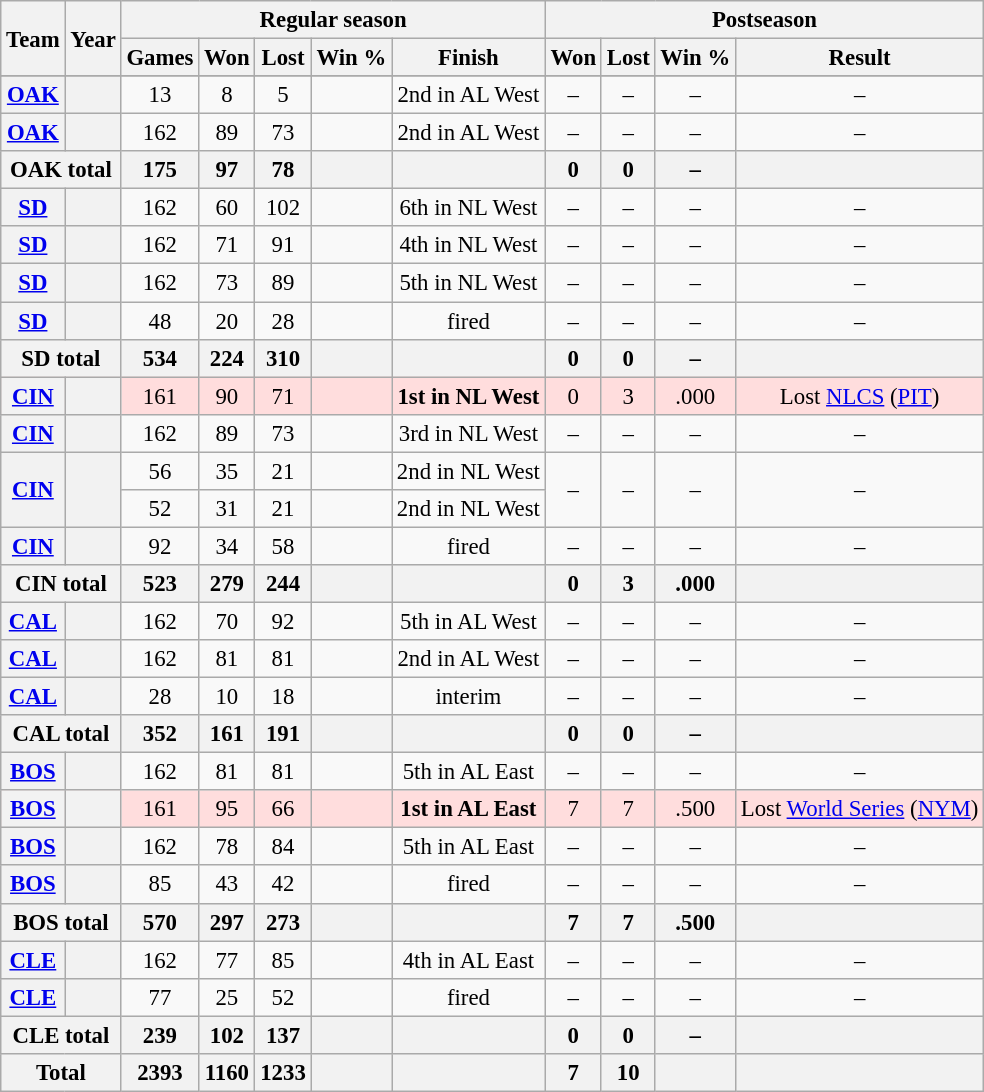<table class="wikitable" style="font-size: 95%; text-align:center;">
<tr>
<th rowspan="2">Team</th>
<th rowspan="2">Year</th>
<th colspan="5">Regular season</th>
<th colspan="4">Postseason</th>
</tr>
<tr>
<th>Games</th>
<th>Won</th>
<th>Lost</th>
<th>Win %</th>
<th>Finish</th>
<th>Won</th>
<th>Lost</th>
<th>Win %</th>
<th>Result</th>
</tr>
<tr>
</tr>
<tr>
<th><a href='#'>OAK</a></th>
<th></th>
<td>13</td>
<td>8</td>
<td>5</td>
<td></td>
<td>2nd in AL West</td>
<td>–</td>
<td>–</td>
<td>–</td>
<td>–</td>
</tr>
<tr>
<th><a href='#'>OAK</a></th>
<th></th>
<td>162</td>
<td>89</td>
<td>73</td>
<td></td>
<td>2nd in AL West</td>
<td>–</td>
<td>–</td>
<td>–</td>
<td>–</td>
</tr>
<tr>
<th colspan="2">OAK total</th>
<th>175</th>
<th>97</th>
<th>78</th>
<th></th>
<th></th>
<th>0</th>
<th>0</th>
<th>–</th>
<th></th>
</tr>
<tr>
<th><a href='#'>SD</a></th>
<th></th>
<td>162</td>
<td>60</td>
<td>102</td>
<td></td>
<td>6th in NL West</td>
<td>–</td>
<td>–</td>
<td>–</td>
<td>–</td>
</tr>
<tr>
<th><a href='#'>SD</a></th>
<th></th>
<td>162</td>
<td>71</td>
<td>91</td>
<td></td>
<td>4th in NL West</td>
<td>–</td>
<td>–</td>
<td>–</td>
<td>–</td>
</tr>
<tr>
<th><a href='#'>SD</a></th>
<th></th>
<td>162</td>
<td>73</td>
<td>89</td>
<td></td>
<td>5th in NL West</td>
<td>–</td>
<td>–</td>
<td>–</td>
<td>–</td>
</tr>
<tr>
<th><a href='#'>SD</a></th>
<th></th>
<td>48</td>
<td>20</td>
<td>28</td>
<td></td>
<td>fired</td>
<td>–</td>
<td>–</td>
<td>–</td>
<td>–</td>
</tr>
<tr>
<th colspan="2">SD total</th>
<th>534</th>
<th>224</th>
<th>310</th>
<th></th>
<th></th>
<th>0</th>
<th>0</th>
<th>–</th>
<th></th>
</tr>
<tr style="background:#fdd">
<th><a href='#'>CIN</a></th>
<th></th>
<td>161</td>
<td>90</td>
<td>71</td>
<td></td>
<td><strong>1st in NL West</strong></td>
<td>0</td>
<td>3</td>
<td>.000</td>
<td>Lost <a href='#'>NLCS</a> (<a href='#'>PIT</a>)</td>
</tr>
<tr>
<th><a href='#'>CIN</a></th>
<th></th>
<td>162</td>
<td>89</td>
<td>73</td>
<td></td>
<td>3rd in NL West</td>
<td>–</td>
<td>–</td>
<td>–</td>
<td>–</td>
</tr>
<tr>
<th rowspan="2"><a href='#'>CIN</a></th>
<th rowspan="2"></th>
<td>56</td>
<td>35</td>
<td>21</td>
<td></td>
<td>2nd in NL West</td>
<td rowspan="2">–</td>
<td rowspan="2">–</td>
<td rowspan="2">–</td>
<td rowspan="2">–</td>
</tr>
<tr>
<td>52</td>
<td>31</td>
<td>21</td>
<td></td>
<td>2nd in NL West</td>
</tr>
<tr>
<th><a href='#'>CIN</a></th>
<th></th>
<td>92</td>
<td>34</td>
<td>58</td>
<td></td>
<td>fired</td>
<td>–</td>
<td>–</td>
<td>–</td>
<td>–</td>
</tr>
<tr>
<th colspan="2">CIN total</th>
<th>523</th>
<th>279</th>
<th>244</th>
<th></th>
<th></th>
<th>0</th>
<th>3</th>
<th>.000</th>
<th></th>
</tr>
<tr>
<th><a href='#'>CAL</a></th>
<th></th>
<td>162</td>
<td>70</td>
<td>92</td>
<td></td>
<td>5th in AL West</td>
<td>–</td>
<td>–</td>
<td>–</td>
<td>–</td>
</tr>
<tr>
<th><a href='#'>CAL</a></th>
<th></th>
<td>162</td>
<td>81</td>
<td>81</td>
<td></td>
<td>2nd in AL West</td>
<td>–</td>
<td>–</td>
<td>–</td>
<td>–</td>
</tr>
<tr>
<th><a href='#'>CAL</a></th>
<th></th>
<td>28</td>
<td>10</td>
<td>18</td>
<td></td>
<td>interim</td>
<td>–</td>
<td>–</td>
<td>–</td>
<td>–</td>
</tr>
<tr>
<th colspan="2">CAL total</th>
<th>352</th>
<th>161</th>
<th>191</th>
<th></th>
<th></th>
<th>0</th>
<th>0</th>
<th>–</th>
<th></th>
</tr>
<tr>
<th><a href='#'>BOS</a></th>
<th></th>
<td>162</td>
<td>81</td>
<td>81</td>
<td></td>
<td>5th in AL East</td>
<td>–</td>
<td>–</td>
<td>–</td>
<td>–</td>
</tr>
<tr style="background:#fdd">
<th><a href='#'>BOS</a></th>
<th></th>
<td>161</td>
<td>95</td>
<td>66</td>
<td></td>
<td><strong>1st in AL East</strong></td>
<td>7</td>
<td>7</td>
<td>.500</td>
<td>Lost <a href='#'>World Series</a> (<a href='#'>NYM</a>)</td>
</tr>
<tr>
<th><a href='#'>BOS</a></th>
<th></th>
<td>162</td>
<td>78</td>
<td>84</td>
<td></td>
<td>5th in AL East</td>
<td>–</td>
<td>–</td>
<td>–</td>
<td>–</td>
</tr>
<tr>
<th><a href='#'>BOS</a></th>
<th></th>
<td>85</td>
<td>43</td>
<td>42</td>
<td></td>
<td>fired</td>
<td>–</td>
<td>–</td>
<td>–</td>
<td>–</td>
</tr>
<tr>
<th colspan="2">BOS total</th>
<th>570</th>
<th>297</th>
<th>273</th>
<th></th>
<th></th>
<th>7</th>
<th>7</th>
<th>.500</th>
<th></th>
</tr>
<tr>
<th><a href='#'>CLE</a></th>
<th></th>
<td>162</td>
<td>77</td>
<td>85</td>
<td></td>
<td>4th in AL East</td>
<td>–</td>
<td>–</td>
<td>–</td>
<td>–</td>
</tr>
<tr>
<th><a href='#'>CLE</a></th>
<th></th>
<td>77</td>
<td>25</td>
<td>52</td>
<td></td>
<td>fired</td>
<td>–</td>
<td>–</td>
<td>–</td>
<td>–</td>
</tr>
<tr>
<th colspan="2">CLE total</th>
<th>239</th>
<th>102</th>
<th>137</th>
<th></th>
<th></th>
<th>0</th>
<th>0</th>
<th>–</th>
<th></th>
</tr>
<tr>
<th colspan="2">Total</th>
<th>2393</th>
<th>1160</th>
<th>1233</th>
<th></th>
<th></th>
<th>7</th>
<th>10</th>
<th></th>
<th></th>
</tr>
</table>
